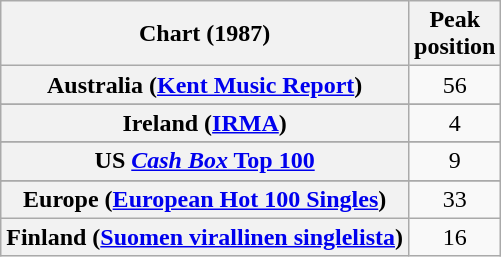<table class="wikitable sortable plainrowheaders" style="text-align:center">
<tr>
<th scope="col">Chart (1987)</th>
<th scope="col">Peak<br>position</th>
</tr>
<tr>
<th scope="row">Australia (<a href='#'>Kent Music Report</a>)</th>
<td>56</td>
</tr>
<tr>
</tr>
<tr>
</tr>
<tr>
</tr>
<tr>
<th scope="row">Ireland (<a href='#'>IRMA</a>)</th>
<td>4</td>
</tr>
<tr>
</tr>
<tr>
</tr>
<tr>
</tr>
<tr>
</tr>
<tr>
<th scope="row">US <a href='#'><em>Cash Box</em> Top 100</a></th>
<td>9</td>
</tr>
<tr>
</tr>
<tr>
<th scope="row">Europe (<a href='#'>European Hot 100 Singles</a>)</th>
<td>33</td>
</tr>
<tr>
<th scope="row">Finland (<a href='#'>Suomen virallinen singlelista</a>)</th>
<td align="center">16</td>
</tr>
</table>
